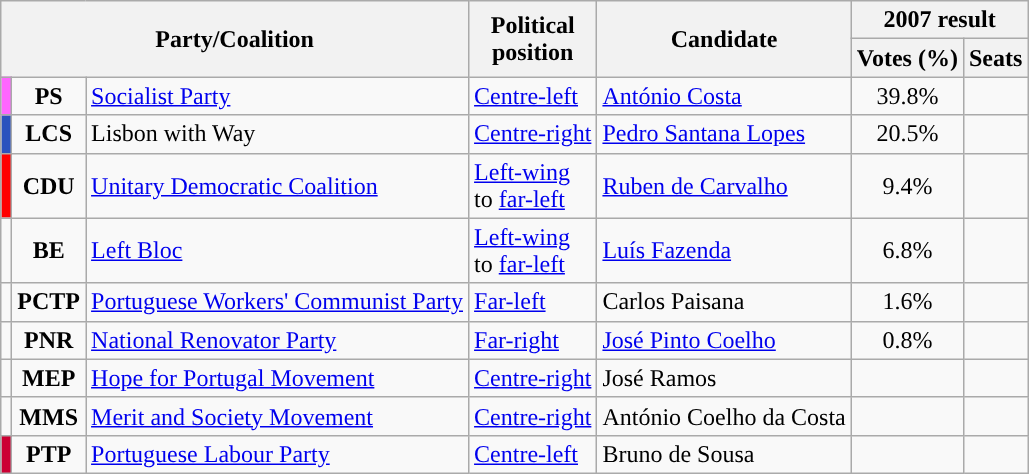<table class="wikitable">
<tr>
<th colspan="3" rowspan="2">Party/Coalition</th>
<th rowspan="2">Political<br>position</th>
<th rowspan="2">Candidate</th>
<th colspan="2">2007 result</th>
</tr>
<tr>
<th>Votes (%)</th>
<th>Seats</th>
</tr>
<tr>
<td style="background:#FF66FF;"></td>
<td style="text-align:center;"><strong>PS</strong></td>
<td><a href='#'>Socialist Party</a><br></td>
<td><a href='#'>Centre-left</a></td>
<td><a href='#'>António Costa</a></td>
<td style="text-align:center;">39.8%</td>
<td></td>
</tr>
<tr>
<td style="background:#2A52BE;"></td>
<td style="text-align:center;"><strong>LCS</strong></td>
<td>Lisbon with Way<br> </td>
<td><a href='#'>Centre-right</a></td>
<td><a href='#'>Pedro Santana Lopes</a></td>
<td style="text-align:center;">20.5%</td>
<td></td>
</tr>
<tr>
<td style="background:#f00;"></td>
<td style="text-align:center;"><strong>CDU</strong></td>
<td><a href='#'>Unitary Democratic Coalition</a><br> </td>
<td><a href='#'>Left-wing</a><br>to <a href='#'>far-left</a></td>
<td><a href='#'>Ruben de Carvalho</a></td>
<td style="text-align:center;">9.4%</td>
<td></td>
</tr>
<tr>
<td style="color:inherit;background:"></td>
<td style="text-align:center;"><strong>BE</strong></td>
<td><a href='#'>Left Bloc</a><br></td>
<td><a href='#'>Left-wing</a><br>to <a href='#'>far-left</a></td>
<td><a href='#'>Luís Fazenda</a></td>
<td style="text-align:center;">6.8%</td>
<td></td>
</tr>
<tr>
<td style="color:inherit;background:"></td>
<td style="text-align:center;"><strong>PCTP</strong></td>
<td><a href='#'>Portuguese Workers' Communist Party</a><br></td>
<td><a href='#'>Far-left</a></td>
<td>Carlos Paisana</td>
<td style="text-align:center;">1.6%</td>
<td></td>
</tr>
<tr>
<td style="color:inherit;background:"></td>
<td style="text-align:center;"><strong>PNR</strong></td>
<td><a href='#'>National Renovator Party</a><br></td>
<td><a href='#'>Far-right</a></td>
<td><a href='#'>José Pinto Coelho</a></td>
<td style="text-align:center;">0.8%</td>
<td></td>
</tr>
<tr>
<td style="color:inherit;background:"></td>
<td style="text-align:center;"><strong>MEP</strong></td>
<td><a href='#'>Hope for Portugal Movement</a><br></td>
<td><a href='#'>Centre-right</a></td>
<td>José Ramos</td>
<td></td>
<td></td>
</tr>
<tr>
<td style="color:inherit;background:"></td>
<td style="text-align:center;"><strong>MMS</strong></td>
<td><a href='#'>Merit and Society Movement</a><br></td>
<td><a href='#'>Centre-right</a></td>
<td>António Coelho da Costa</td>
<td></td>
<td></td>
</tr>
<tr>
<td style="background:#CC0033;"></td>
<td style="text-align:center;"><strong>PTP</strong></td>
<td><a href='#'>Portuguese Labour Party</a><br></td>
<td><a href='#'>Centre-left</a></td>
<td>Bruno de Sousa</td>
<td></td>
<td></td>
</tr>
</table>
